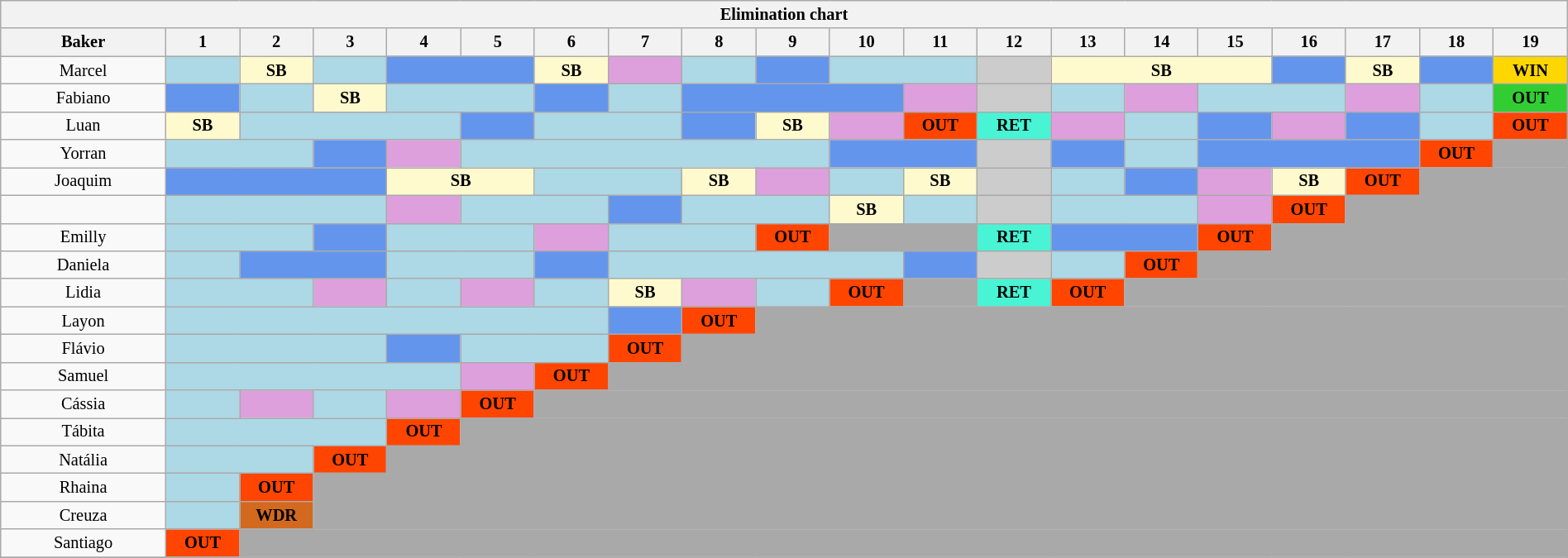<table class="wikitable" style="text-align:center; font-size:85%; width: 100%">
<tr>
<th colspan="20">Elimination chart</th>
</tr>
<tr>
<th width="9.4%">Baker</th>
<th width="4.2%">1</th>
<th width="4.2%">2</th>
<th width="4.2%">3</th>
<th width="4.2%">4</th>
<th width="4.2%">5</th>
<th width="4.2%">6</th>
<th width="4.2%">7</th>
<th width="4.2%">8</th>
<th width="4.2%">9</th>
<th width="4.2%">10</th>
<th width="4.2%">11</th>
<th width="4.2%">12</th>
<th width="4.2%">13</th>
<th width="4.2%">14</th>
<th width="4.2%">15</th>
<th width="4.2%">16</th>
<th width="4.2%">17</th>
<th width="4.2%">18</th>
<th width="4.2%">19</th>
</tr>
<tr>
<td>Marcel</td>
<td bgcolor="ADD8E6"></td>
<td bgcolor="FFFACD"><strong>SB</strong></td>
<td bgcolor="ADD8E6"></td>
<td colspan="2" bgcolor="6495ED"></td>
<td bgcolor="FFFACD"><strong>SB</strong></td>
<td bgcolor="DDA0DD"></td>
<td bgcolor="ADD8E6"></td>
<td bgcolor="6495ED"></td>
<td colspan="2" bgcolor="ADD8E6"></td>
<td bgcolor="CCCCCC"></td>
<td colspan="3" bgcolor="FFFACD"><strong>SB</strong></td>
<td bgcolor="6495ED"></td>
<td bgcolor="FFFACD"><strong>SB</strong></td>
<td bgcolor="6495ED"></td>
<td bgcolor=FFD700><strong>WIN</strong></td>
</tr>
<tr>
<td>Fabiano</td>
<td bgcolor="6495ED"></td>
<td bgcolor="ADD8E6"></td>
<td bgcolor="FFFACD"><strong>SB</strong></td>
<td colspan="2" bgcolor="ADD8E6"></td>
<td bgcolor="6495ED"></td>
<td bgcolor="ADD8E6"></td>
<td colspan="3" bgcolor="6495ED"></td>
<td bgcolor="DDA0DD"></td>
<td bgcolor="CCCCCC"></td>
<td bgcolor="ADD8E6"></td>
<td bgcolor="DDA0DD"></td>
<td colspan="2" bgcolor="ADD8E6"></td>
<td bgcolor="DDA0DD"></td>
<td bgcolor="ADD8E6"></td>
<td bgcolor=32CD32><strong>OUT</strong></td>
</tr>
<tr>
<td>Luan</td>
<td bgcolor="FFFACD"><strong>SB</strong></td>
<td colspan="3" bgcolor="ADD8E6"></td>
<td bgcolor="6495ED"></td>
<td colspan="2" bgcolor="ADD8E6"></td>
<td bgcolor="6495ED"></td>
<td bgcolor="FFFACD"><strong>SB</strong></td>
<td bgcolor="DDA0DD"></td>
<td bgcolor="FF4500"><strong>OUT</strong></td>
<td bgcolor="48F4D4"><strong>RET</strong></td>
<td bgcolor="DDA0DD"></td>
<td bgcolor="ADD8E6"></td>
<td bgcolor="6495ED"></td>
<td bgcolor="DDA0DD"></td>
<td bgcolor="6495ED"></td>
<td bgcolor="ADD8E6"></td>
<td bgcolor="FF4500"><strong>OUT</strong></td>
</tr>
<tr>
<td>Yorran</td>
<td colspan="2" bgcolor="ADD8E6"></td>
<td bgcolor="6495ED"></td>
<td bgcolor="DDA0DD"></td>
<td colspan="5" bgcolor="ADD8E6"></td>
<td colspan="2" bgcolor="6495ED"></td>
<td bgcolor="CCCCCC"></td>
<td bgcolor="6495ED"></td>
<td bgcolor="ADD8E6"></td>
<td colspan="3" bgcolor="6495ED"></td>
<td bgcolor="FF4500"><strong>OUT</strong></td>
<td bgcolor=A9A9A9></td>
</tr>
<tr>
<td>Joaquim</td>
<td colspan="3" bgcolor="6495ED"></td>
<td colspan="2" bgcolor="FFFACD"><strong>SB</strong></td>
<td colspan="2" bgcolor="ADD8E6"></td>
<td bgcolor="FFFACD"><strong>SB</strong></td>
<td bgcolor="DDA0DD"></td>
<td bgcolor="ADD8E6"></td>
<td bgcolor="FFFACD"><strong>SB</strong></td>
<td bgcolor="CCCCCC"></td>
<td bgcolor="ADD8E6"></td>
<td bgcolor="6495ED"></td>
<td bgcolor="DDA0DD"></td>
<td bgcolor="FFFACD"><strong>SB</strong></td>
<td bgcolor="FF4500"><strong>OUT</strong></td>
<td bgcolor=A9A9A9 colspan=2></td>
</tr>
<tr>
<td></td>
<td colspan="3" bgcolor="ADD8E6"></td>
<td bgcolor="DDA0DD"></td>
<td colspan="2" bgcolor="ADD8E6"></td>
<td bgcolor="6495ED"></td>
<td colspan="2" bgcolor="ADD8E6"></td>
<td bgcolor="FFFACD"><strong>SB</strong></td>
<td bgcolor="ADD8E6"></td>
<td bgcolor="CCCCCC"></td>
<td colspan="2" bgcolor="ADD8E6"></td>
<td bgcolor="DDA0DD"></td>
<td bgcolor="FF4500"><strong>OUT</strong></td>
<td bgcolor=A9A9A9 colspan=3></td>
</tr>
<tr>
<td>Emilly</td>
<td colspan="2" bgcolor="ADD8E6"></td>
<td bgcolor="6495ED"></td>
<td colspan="2" bgcolor="ADD8E6"></td>
<td bgcolor="DDA0DD"></td>
<td colspan="2" bgcolor="ADD8E6"></td>
<td bgcolor="FF4500"><strong>OUT</strong></td>
<td colspan="2" bgcolor="A9A9A9"></td>
<td bgcolor="48F4D4"><strong>RET</strong></td>
<td colspan="2" bgcolor="6495ED"></td>
<td bgcolor="FF4500"><strong>OUT</strong></td>
<td bgcolor=A9A9A9 colspan=4></td>
</tr>
<tr>
<td>Daniela</td>
<td bgcolor="ADD8E6"></td>
<td colspan="2" bgcolor="6495ED"></td>
<td colspan="2" bgcolor="ADD8E6"></td>
<td bgcolor="6495ED"></td>
<td colspan="4" bgcolor="ADD8E6"></td>
<td bgcolor="6495ED"></td>
<td bgcolor=CCCCCC></td>
<td bgcolor="ADD8E6"></td>
<td bgcolor="FF4500"><strong>OUT</strong></td>
<td bgcolor=A9A9A9 colspan=5></td>
</tr>
<tr>
<td>Lidia</td>
<td colspan="2" bgcolor="ADD8E6"></td>
<td bgcolor="DDA0DD"></td>
<td bgcolor="ADD8E6"></td>
<td bgcolor="DDA0DD"></td>
<td bgcolor="ADD8E6"></td>
<td bgcolor="FFFACD"><strong>SB</strong></td>
<td bgcolor="DDA0DD"></td>
<td bgcolor="ADD8E6"></td>
<td bgcolor="FF4500"><strong>OUT</strong></td>
<td bgcolor="A9A9A9"></td>
<td bgcolor="48F4D4"><strong>RET</strong></td>
<td bgcolor="FF4500"><strong>OUT</strong></td>
<td bgcolor=A9A9A9 colspan=6></td>
</tr>
<tr>
<td>Layon</td>
<td colspan="6" bgcolor="ADD8E6"></td>
<td bgcolor="6495ED"></td>
<td bgcolor=FF4500><strong>OUT</strong></td>
<td bgcolor=A9A9A9 colspan=11></td>
</tr>
<tr>
<td>Flávio</td>
<td colspan="3" bgcolor="ADD8E6"></td>
<td bgcolor="6495ED"></td>
<td colspan="2" bgcolor="ADD8E6"></td>
<td bgcolor=FF4500><strong>OUT</strong></td>
<td bgcolor=A9A9A9 colspan=12></td>
</tr>
<tr>
<td>Samuel</td>
<td colspan="4" bgcolor="ADD8E6"></td>
<td bgcolor="DDA0DD"></td>
<td bgcolor=FF4500><strong>OUT</strong></td>
<td bgcolor=A9A9A9 colspan=13></td>
</tr>
<tr>
<td>Cássia</td>
<td bgcolor="ADD8E6"></td>
<td bgcolor="DDA0DD"></td>
<td bgcolor="ADD8E6"></td>
<td bgcolor="DDA0DD"></td>
<td bgcolor=FF4500><strong>OUT</strong></td>
<td bgcolor=A9A9A9 colspan=14></td>
</tr>
<tr>
<td>Tábita</td>
<td colspan="3" bgcolor="ADD8E6"></td>
<td bgcolor=FF4500><strong>OUT</strong></td>
<td bgcolor=A9A9A9 colspan=15></td>
</tr>
<tr>
<td>Natália</td>
<td colspan="2" bgcolor="ADD8E6"></td>
<td bgcolor=FF4500><strong>OUT</strong></td>
<td bgcolor=A9A9A9 colspan=16></td>
</tr>
<tr>
<td>Rhaina</td>
<td bgcolor="ADD8E6"></td>
<td bgcolor=FF4500><strong>OUT</strong></td>
<td bgcolor=A9A9A9 colspan=17></td>
</tr>
<tr>
<td>Creuza</td>
<td bgcolor="ADD8E6"></td>
<td bgcolor=D2691E><strong>WDR</strong></td>
<td bgcolor=A9A9A9 colspan=17></td>
</tr>
<tr>
<td>Santiago</td>
<td bgcolor=FF4500><strong>OUT</strong></td>
<td bgcolor=A9A9A9 colspan=18></td>
</tr>
<tr>
</tr>
</table>
